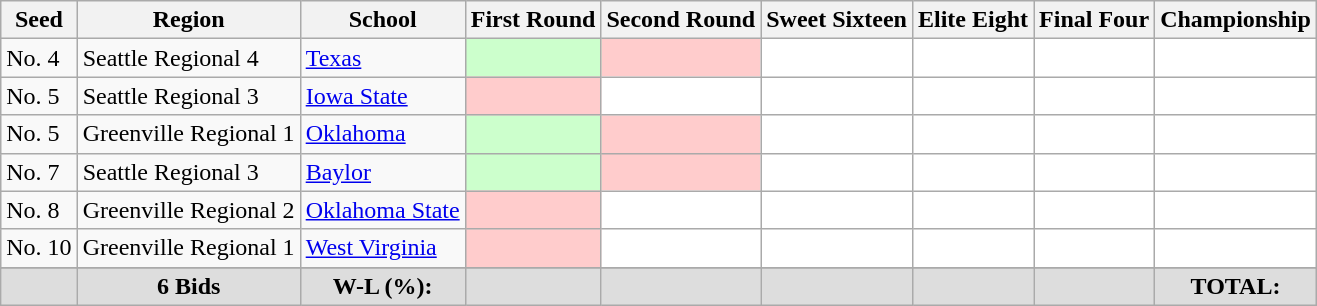<table class="sortable wikitable" style="white-space:nowrap; font-size:100%;">
<tr>
<th>Seed</th>
<th>Region</th>
<th>School</th>
<th>First Round</th>
<th>Second Round</th>
<th>Sweet Sixteen</th>
<th>Elite Eight</th>
<th>Final Four</th>
<th>Championship</th>
</tr>
<tr>
<td>No. 4</td>
<td>Seattle Regional 4</td>
<td><a href='#'>Texas</a></td>
<td style="background:#cfc;"></td>
<td style="background:#fcc;"></td>
<td style="background:#fff;"></td>
<td style="background:#fff;"></td>
<td style="background:#fff;"></td>
<td style="background:#fff;"></td>
</tr>
<tr>
<td>No. 5</td>
<td>Seattle Regional 3</td>
<td><a href='#'>Iowa State</a></td>
<td style="background:#fcc;"></td>
<td style="background:#fff;"></td>
<td style="background:#fff;"></td>
<td style="background:#fff;"></td>
<td style="background:#fff;"></td>
<td style="background:#fff;"></td>
</tr>
<tr>
<td>No. 5</td>
<td>Greenville Regional 1</td>
<td><a href='#'>Oklahoma</a></td>
<td style="background:#cfc;"></td>
<td style="background:#fcc;"></td>
<td style="background:#fff;"></td>
<td style="background:#fff;"></td>
<td style="background:#fff;"></td>
<td style="background:#fff;"></td>
</tr>
<tr>
<td>No. 7</td>
<td>Seattle Regional 3</td>
<td><a href='#'>Baylor</a></td>
<td style="background:#cfc;"></td>
<td style="background:#fcc;"></td>
<td style="background:#fff;"></td>
<td style="background:#fff;"></td>
<td style="background:#fff;"></td>
<td style="background:#fff;"></td>
</tr>
<tr>
<td>No. 8</td>
<td>Greenville Regional 2</td>
<td><a href='#'>Oklahoma State</a></td>
<td style="background:#fcc;"></td>
<td style="background:#fff;"></td>
<td style="background:#fff;"></td>
<td style="background:#fff;"></td>
<td style="background:#fff;"></td>
<td style="background:#fff;"></td>
</tr>
<tr>
<td>No. 10</td>
<td>Greenville Regional 1</td>
<td><a href='#'>West Virginia</a></td>
<td style="background:#fcc;"></td>
<td style="background:#fff;"></td>
<td style="background:#fff;"></td>
<td style="background:#fff;"></td>
<td style="background:#fff;"></td>
<td style="background:#fff;"></td>
</tr>
<tr>
</tr>
<tr class="sortbottom" style="text-align:center; background:#ddd;">
<td></td>
<td><strong>6 Bids</strong></td>
<td><strong>W-L (%):</strong></td>
<td></td>
<td></td>
<td></td>
<td></td>
<td></td>
<td><strong>TOTAL:</strong> </td>
</tr>
</table>
